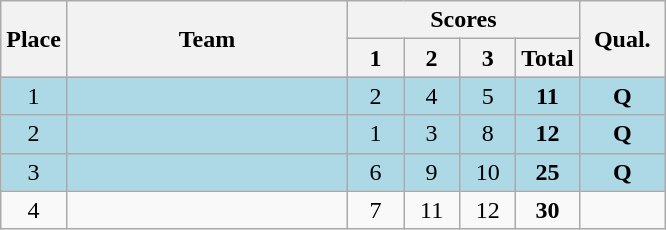<table class=wikitable style="text-align:center">
<tr>
<th width=20 rowspan=2>Place</th>
<th width=180 rowspan=2>Team</th>
<th colspan=4>Scores</th>
<th width=50 rowspan=2>Qual.</th>
</tr>
<tr>
<th width=30>1</th>
<th width=30>2</th>
<th width=30>3</th>
<th>Total</th>
</tr>
<tr bgcolor=lightblue>
<td>1</td>
<td align=left></td>
<td>2</td>
<td>4</td>
<td>5</td>
<td><strong>11</strong></td>
<td><strong>Q</strong></td>
</tr>
<tr bgcolor=lightblue>
<td>2</td>
<td align=left></td>
<td>1</td>
<td>3</td>
<td>8</td>
<td><strong>12</strong></td>
<td><strong>Q</strong></td>
</tr>
<tr bgcolor=lightblue>
<td>3</td>
<td align=left></td>
<td>6</td>
<td>9</td>
<td>10</td>
<td><strong>25</strong></td>
<td><strong>Q</strong></td>
</tr>
<tr>
<td>4</td>
<td align=left></td>
<td>7</td>
<td>11</td>
<td>12</td>
<td><strong>30</strong></td>
<td></td>
</tr>
</table>
